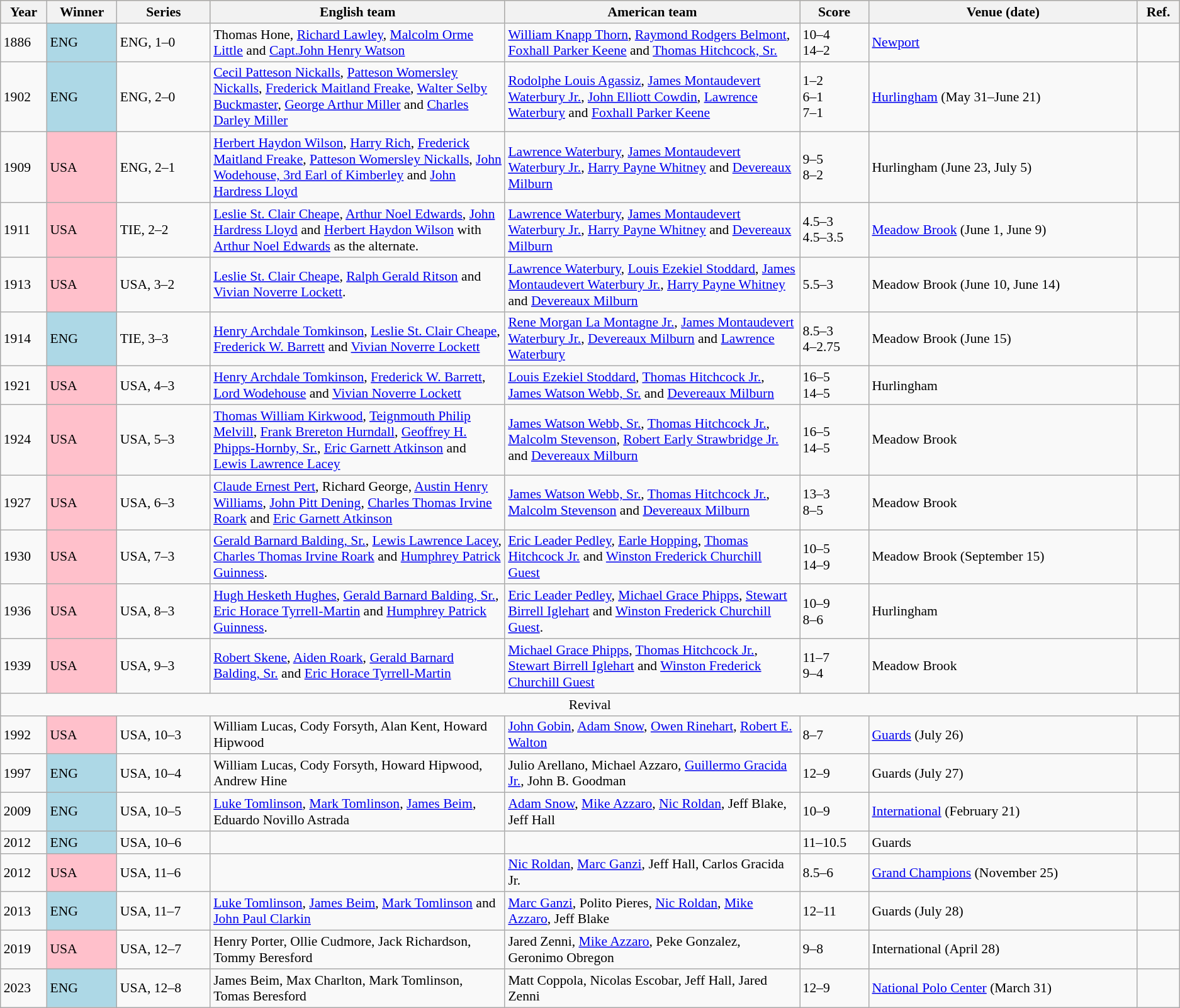<table class = "wikitable" style=" font-size:90%">
<tr bgcolor="#DACAA5" align="center">
<th>Year</th>
<th>Winner</th>
<th>Series</th>
<th width=25%>English team</th>
<th width=25%>American team</th>
<th>Score</th>
<th>Venue (date)</th>
<th>Ref.</th>
</tr>
<tr>
<td>1886</td>
<td bgcolor=lightblue>ENG</td>
<td>ENG, 1–0</td>
<td>Thomas Hone, <a href='#'>Richard Lawley</a>, <a href='#'>Malcolm Orme Little</a> and <a href='#'>Capt.John Henry Watson</a></td>
<td><a href='#'>William Knapp Thorn</a>, <a href='#'>Raymond Rodgers Belmont</a>, <a href='#'>Foxhall Parker Keene</a> and <a href='#'>Thomas Hitchcock, Sr.</a></td>
<td>10–4<br>14–2</td>
<td><a href='#'>Newport</a></td>
<td></td>
</tr>
<tr>
<td>1902</td>
<td bgcolor=lightblue>ENG</td>
<td>ENG, 2–0</td>
<td><a href='#'>Cecil Patteson Nickalls</a>, <a href='#'>Patteson Womersley Nickalls</a>, <a href='#'>Frederick Maitland Freake</a>, <a href='#'>Walter Selby Buckmaster</a>, <a href='#'>George Arthur Miller</a> and <a href='#'>Charles Darley Miller</a></td>
<td><a href='#'>Rodolphe Louis Agassiz</a>, <a href='#'>James Montaudevert Waterbury Jr.</a>, <a href='#'>John Elliott Cowdin</a>, <a href='#'>Lawrence Waterbury</a> and <a href='#'>Foxhall Parker Keene</a></td>
<td>1–2 <br>6–1 <br>7–1</td>
<td><a href='#'>Hurlingham</a> (May 31–June 21)</td>
<td></td>
</tr>
<tr>
<td>1909</td>
<td bgcolor=pink>USA</td>
<td>ENG, 2–1</td>
<td><a href='#'>Herbert Haydon Wilson</a>, <a href='#'>Harry Rich</a>, <a href='#'>Frederick Maitland Freake</a>, <a href='#'>Patteson Womersley Nickalls</a>, <a href='#'>John Wodehouse, 3rd Earl of Kimberley</a> and <a href='#'>John Hardress Lloyd</a></td>
<td><a href='#'>Lawrence Waterbury</a>, <a href='#'>James Montaudevert Waterbury Jr.</a>, <a href='#'>Harry Payne Whitney</a> and <a href='#'>Devereaux Milburn</a></td>
<td>9–5<br>8–2</td>
<td>Hurlingham (June 23, July 5)</td>
<td></td>
</tr>
<tr>
<td>1911</td>
<td bgcolor=pink>USA</td>
<td>TIE, 2–2</td>
<td><a href='#'>Leslie St. Clair Cheape</a>, <a href='#'>Arthur Noel Edwards</a>, <a href='#'>John Hardress Lloyd</a> and <a href='#'>Herbert Haydon Wilson</a> with <a href='#'>Arthur Noel Edwards</a> as the alternate.</td>
<td><a href='#'>Lawrence Waterbury</a>, <a href='#'>James Montaudevert Waterbury Jr.</a>, <a href='#'>Harry Payne Whitney</a> and <a href='#'>Devereaux Milburn</a></td>
<td>4.5–3<br> 4.5–3.5</td>
<td><a href='#'>Meadow Brook</a> (June 1, June 9)</td>
<td></td>
</tr>
<tr>
<td>1913</td>
<td bgcolor=pink>USA</td>
<td>USA, 3–2</td>
<td><a href='#'>Leslie St. Clair Cheape</a>, <a href='#'>Ralph Gerald Ritson</a> and <a href='#'>Vivian Noverre Lockett</a>.</td>
<td><a href='#'>Lawrence Waterbury</a>, <a href='#'>Louis Ezekiel Stoddard</a>, <a href='#'>James Montaudevert Waterbury Jr.</a>, <a href='#'>Harry Payne Whitney</a> and <a href='#'>Devereaux Milburn</a></td>
<td>5.5–3<br></td>
<td>Meadow Brook (June 10, June 14)</td>
<td></td>
</tr>
<tr>
<td>1914</td>
<td bgcolor=lightblue>ENG</td>
<td>TIE, 3–3</td>
<td><a href='#'>Henry Archdale Tomkinson</a>, <a href='#'>Leslie St. Clair Cheape</a>, <a href='#'>Frederick W. Barrett</a> and <a href='#'>Vivian Noverre Lockett</a></td>
<td><a href='#'>Rene Morgan La Montagne Jr.</a>, <a href='#'>James Montaudevert Waterbury Jr.</a>, <a href='#'>Devereaux Milburn</a> and <a href='#'>Lawrence Waterbury</a></td>
<td>8.5–3<br>4–2.75</td>
<td>Meadow Brook (June 15)</td>
<td></td>
</tr>
<tr>
<td>1921</td>
<td bgcolor=pink>USA</td>
<td>USA, 4–3</td>
<td><a href='#'>Henry Archdale Tomkinson</a>, <a href='#'>Frederick W. Barrett</a>, <a href='#'>Lord Wodehouse</a> and <a href='#'>Vivian Noverre Lockett</a></td>
<td><a href='#'>Louis Ezekiel Stoddard</a>, <a href='#'>Thomas Hitchcock Jr.</a>, <a href='#'>James Watson Webb, Sr.</a> and <a href='#'>Devereaux Milburn</a></td>
<td>16–5 <br>14–5</td>
<td>Hurlingham</td>
<td></td>
</tr>
<tr>
<td>1924</td>
<td bgcolor=pink>USA</td>
<td>USA, 5–3</td>
<td><a href='#'>Thomas William Kirkwood</a>, <a href='#'>Teignmouth Philip Melvill</a>, <a href='#'>Frank Brereton Hurndall</a>, <a href='#'>Geoffrey H. Phipps-Hornby, Sr.</a>, <a href='#'>Eric Garnett Atkinson</a> and <a href='#'>Lewis Lawrence Lacey</a></td>
<td><a href='#'>James Watson Webb, Sr.</a>, <a href='#'>Thomas Hitchcock Jr.</a>, <a href='#'>Malcolm Stevenson</a>, <a href='#'>Robert Early Strawbridge Jr.</a> and <a href='#'>Devereaux Milburn</a></td>
<td>16–5<br>14–5</td>
<td>Meadow Brook</td>
<td></td>
</tr>
<tr>
<td>1927</td>
<td bgcolor=pink>USA</td>
<td>USA, 6–3</td>
<td><a href='#'>Claude Ernest Pert</a>, Richard George, <a href='#'>Austin Henry Williams</a>, <a href='#'>John Pitt Dening</a>, <a href='#'>Charles Thomas Irvine Roark</a> and <a href='#'>Eric Garnett Atkinson</a></td>
<td><a href='#'>James Watson Webb, Sr.</a>, <a href='#'>Thomas Hitchcock Jr.</a>, <a href='#'>Malcolm Stevenson</a> and <a href='#'>Devereaux Milburn</a></td>
<td>13–3<br>8–5</td>
<td>Meadow Brook</td>
<td></td>
</tr>
<tr>
<td>1930</td>
<td bgcolor=pink>USA</td>
<td>USA, 7–3</td>
<td><a href='#'>Gerald Barnard Balding, Sr.</a>, <a href='#'>Lewis Lawrence Lacey</a>, <a href='#'>Charles Thomas Irvine Roark</a> and <a href='#'>Humphrey Patrick Guinness</a>.</td>
<td><a href='#'>Eric Leader Pedley</a>, <a href='#'>Earle Hopping</a>, <a href='#'>Thomas Hitchcock Jr.</a> and <a href='#'>Winston Frederick Churchill Guest</a></td>
<td>10–5<br>14–9</td>
<td>Meadow Brook (September 15)</td>
<td></td>
</tr>
<tr>
<td>1936</td>
<td bgcolor=pink>USA</td>
<td>USA, 8–3</td>
<td><a href='#'>Hugh Hesketh Hughes</a>, <a href='#'>Gerald Barnard Balding, Sr.</a>, <a href='#'>Eric Horace Tyrrell-Martin</a> and <a href='#'>Humphrey Patrick Guinness</a>.</td>
<td><a href='#'>Eric Leader Pedley</a>, <a href='#'>Michael Grace Phipps</a>, <a href='#'>Stewart Birrell Iglehart</a> and <a href='#'>Winston Frederick Churchill Guest</a>.</td>
<td>10–9<br>8–6</td>
<td>Hurlingham</td>
<td></td>
</tr>
<tr>
<td>1939</td>
<td bgcolor=pink>USA</td>
<td>USA, 9–3</td>
<td><a href='#'>Robert Skene</a>, <a href='#'>Aiden Roark</a>, <a href='#'>Gerald Barnard Balding, Sr.</a> and <a href='#'>Eric Horace Tyrrell-Martin</a></td>
<td><a href='#'>Michael Grace Phipps</a>, <a href='#'>Thomas Hitchcock Jr.</a>, <a href='#'>Stewart Birrell Iglehart</a> and <a href='#'>Winston Frederick Churchill Guest</a></td>
<td>11–7<br> 9–4</td>
<td>Meadow Brook</td>
<td></td>
</tr>
<tr>
<td colspan=8 align=center>Revival</td>
</tr>
<tr>
<td>1992</td>
<td bgcolor=pink>USA</td>
<td>USA, 10–3</td>
<td>William Lucas, Cody Forsyth, Alan Kent, Howard Hipwood</td>
<td><a href='#'>John Gobin</a>, <a href='#'>Adam Snow</a>, <a href='#'>Owen Rinehart</a>, <a href='#'>Robert E. Walton</a></td>
<td>8–7</td>
<td><a href='#'>Guards</a> (July 26)</td>
<td></td>
</tr>
<tr>
<td>1997</td>
<td bgcolor=lightblue>ENG</td>
<td>USA, 10–4</td>
<td>William Lucas, Cody Forsyth, Howard Hipwood, Andrew Hine</td>
<td>Julio Arellano, Michael Azzaro, <a href='#'>Guillermo Gracida Jr.</a>, John B. Goodman</td>
<td>12–9</td>
<td>Guards (July 27)</td>
<td></td>
</tr>
<tr>
<td>2009</td>
<td bgcolor=lightblue>ENG</td>
<td>USA, 10–5</td>
<td><a href='#'>Luke Tomlinson</a>, <a href='#'>Mark Tomlinson</a>, <a href='#'>James Beim</a>, Eduardo Novillo Astrada</td>
<td><a href='#'>Adam Snow</a>, <a href='#'>Mike Azzaro</a>, <a href='#'>Nic Roldan</a>, Jeff Blake, Jeff Hall</td>
<td>10–9</td>
<td><a href='#'>International</a> (February 21)</td>
<td></td>
</tr>
<tr>
<td>2012</td>
<td bgcolor=lightblue>ENG</td>
<td>USA, 10–6</td>
<td></td>
<td></td>
<td>11–10.5</td>
<td>Guards</td>
<td></td>
</tr>
<tr>
<td>2012</td>
<td bgcolor=pink>USA</td>
<td>USA, 11–6</td>
<td></td>
<td><a href='#'>Nic Roldan</a>, <a href='#'>Marc Ganzi</a>, Jeff Hall, Carlos Gracida Jr.</td>
<td>8.5–6</td>
<td><a href='#'>Grand Champions</a> (November 25)</td>
<td></td>
</tr>
<tr>
<td>2013</td>
<td bgcolor=lightblue>ENG</td>
<td>USA, 11–7</td>
<td><a href='#'>Luke Tomlinson</a>, <a href='#'>James Beim</a>, <a href='#'>Mark Tomlinson</a> and <a href='#'>John Paul Clarkin</a></td>
<td><a href='#'>Marc Ganzi</a>, Polito Pieres, <a href='#'>Nic Roldan</a>, <a href='#'>Mike Azzaro</a>, Jeff Blake</td>
<td>12–11</td>
<td>Guards (July 28)</td>
<td></td>
</tr>
<tr>
<td>2019</td>
<td bgcolor=pink>USA</td>
<td>USA, 12–7</td>
<td>Henry Porter, Ollie Cudmore, Jack Richardson, Tommy Beresford</td>
<td>Jared Zenni, <a href='#'>Mike Azzaro</a>, Peke Gonzalez, Geronimo Obregon</td>
<td>9–8</td>
<td>International (April 28)</td>
<td></td>
</tr>
<tr>
<td>2023</td>
<td bgcolor=lightblue>ENG</td>
<td>USA, 12–8</td>
<td>James Beim, Max Charlton, Mark Tomlinson, Tomas Beresford</td>
<td>Matt Coppola, Nicolas Escobar, Jeff Hall, Jared Zenni</td>
<td>12–9</td>
<td><a href='#'>National Polo Center</a> (March 31)</td>
<td></td>
</tr>
</table>
